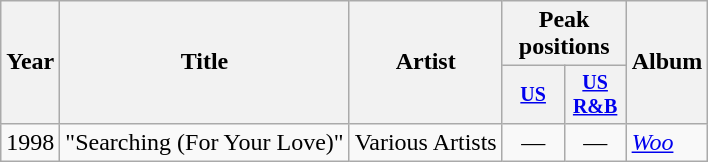<table class="wikitable" style="text-align:center;">
<tr>
<th rowspan="2">Year</th>
<th rowspan="2">Title</th>
<th rowspan="2">Artist</th>
<th colspan="2">Peak positions</th>
<th rowspan="2">Album</th>
</tr>
<tr style="font-size:smaller;">
<th width="35"><a href='#'>US</a></th>
<th width="35"><a href='#'>US<br>R&B</a></th>
</tr>
<tr>
<td rowspan="1">1998</td>
<td align="left">"Searching (For Your Love)"</td>
<td>Various Artists</td>
<td>—</td>
<td>—</td>
<td rowspan="1" align="left"><a href='#'><em>Woo</em></a></td>
</tr>
</table>
